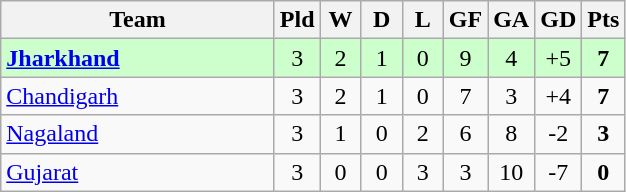<table class="wikitable" style="text-align: center;">
<tr>
<th width="175">Team</th>
<th width="20">Pld</th>
<th width="20">W</th>
<th width="20">D</th>
<th width="20">L</th>
<th width="20">GF</th>
<th width="20">GA</th>
<th width="20">GD</th>
<th width="20">Pts</th>
</tr>
<tr bgcolor=#ccffcc>
<td align=left><strong><a href='#'>Jharkhand</a></strong></td>
<td>3</td>
<td>2</td>
<td>1</td>
<td>0</td>
<td>9</td>
<td>4</td>
<td>+5</td>
<td><strong>7</strong></td>
</tr>
<tr>
<td align=left><a href='#'>Chandigarh</a></td>
<td>3</td>
<td>2</td>
<td>1</td>
<td>0</td>
<td>7</td>
<td>3</td>
<td>+4</td>
<td><strong>7</strong></td>
</tr>
<tr>
<td align=left><a href='#'>Nagaland</a></td>
<td>3</td>
<td>1</td>
<td>0</td>
<td>2</td>
<td>6</td>
<td>8</td>
<td>-2</td>
<td><strong>3</strong></td>
</tr>
<tr>
<td align=left><a href='#'>Gujarat</a></td>
<td>3</td>
<td>0</td>
<td>0</td>
<td>3</td>
<td>3</td>
<td>10</td>
<td>-7</td>
<td><strong>0</strong></td>
</tr>
</table>
